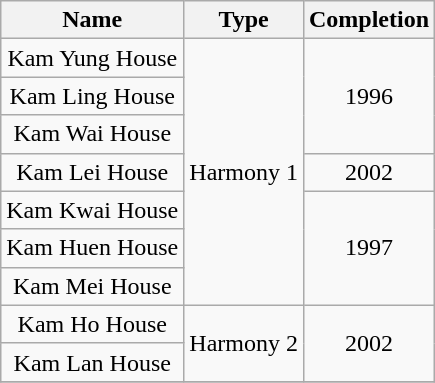<table class="wikitable" style="text-align: center">
<tr>
<th>Name</th>
<th>Type</th>
<th>Completion</th>
</tr>
<tr>
<td>Kam Yung House</td>
<td rowspan="7">Harmony 1</td>
<td rowspan="3">1996</td>
</tr>
<tr>
<td>Kam Ling House</td>
</tr>
<tr>
<td>Kam Wai House</td>
</tr>
<tr>
<td>Kam Lei House</td>
<td>2002</td>
</tr>
<tr>
<td>Kam Kwai House</td>
<td rowspan="3">1997</td>
</tr>
<tr>
<td>Kam Huen House</td>
</tr>
<tr>
<td>Kam Mei House</td>
</tr>
<tr>
<td>Kam Ho House</td>
<td rowspan="2">Harmony 2</td>
<td rowspan="2">2002</td>
</tr>
<tr>
<td>Kam Lan House</td>
</tr>
<tr>
</tr>
</table>
